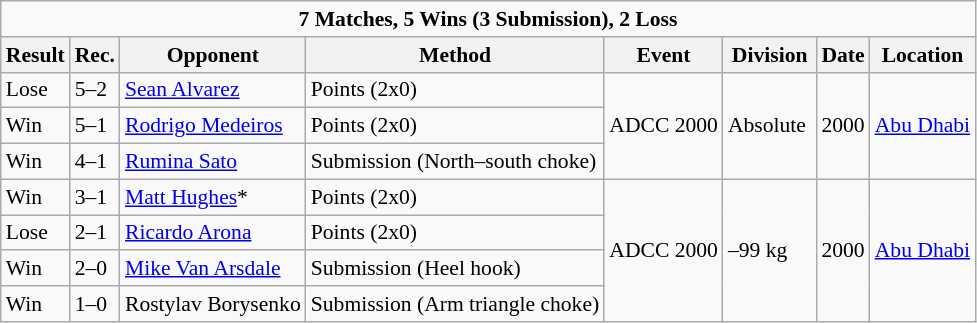<table class="wikitable sortable" style="font-size:90%; text-align:left;">
<tr>
<td colspan=8 style="text-align:center;"><strong>7 Matches, 5 Wins (3 Submission), 2 Loss</strong></td>
</tr>
<tr>
<th>Result</th>
<th>Rec.</th>
<th>Opponent</th>
<th>Method</th>
<th text-center>Event</th>
<th>Division</th>
<th>Date</th>
<th>Location</th>
</tr>
<tr>
<td>Lose</td>
<td>5–2</td>
<td> <a href='#'>Sean Alvarez</a></td>
<td>Points (2x0)</td>
<td rowspan=3>ADCC 2000</td>
<td rowspan=3>Absolute </td>
<td rowspan=3>2000</td>
<td rowspan=3> <a href='#'>Abu Dhabi</a></td>
</tr>
<tr>
<td>Win</td>
<td>5–1</td>
<td> <a href='#'>Rodrigo Medeiros</a></td>
<td>Points (2x0)</td>
</tr>
<tr>
<td>Win</td>
<td>4–1</td>
<td> <a href='#'>Rumina Sato</a></td>
<td>Submission (North–south choke)</td>
</tr>
<tr>
<td>Win</td>
<td>3–1</td>
<td> <a href='#'>Matt Hughes</a>*</td>
<td>Points (2x0)</td>
<td rowspan=4>ADCC 2000</td>
<td rowspan=4>–99 kg</td>
<td rowspan=4>2000</td>
<td rowspan=4> <a href='#'>Abu Dhabi</a></td>
</tr>
<tr>
<td>Lose</td>
<td>2–1</td>
<td> <a href='#'>Ricardo Arona</a></td>
<td>Points (2x0)</td>
</tr>
<tr>
<td>Win</td>
<td>2–0</td>
<td> <a href='#'>Mike Van Arsdale</a></td>
<td>Submission (Heel hook)</td>
</tr>
<tr>
<td>Win</td>
<td>1–0</td>
<td> Rostylav Borysenko</td>
<td>Submission (Arm triangle choke)</td>
</tr>
</table>
